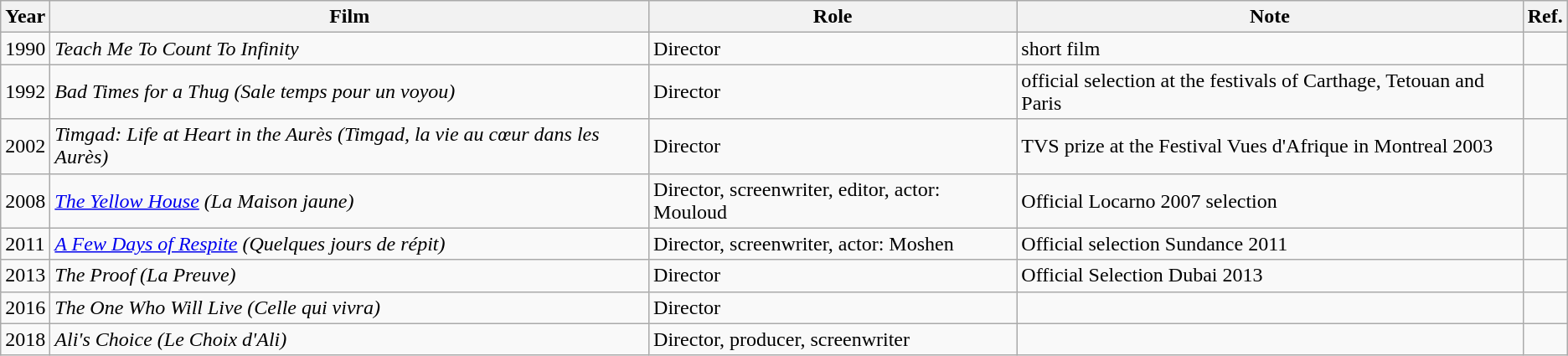<table class="wikitable">
<tr>
<th>Year</th>
<th>Film</th>
<th>Role</th>
<th>Note</th>
<th>Ref.</th>
</tr>
<tr>
<td>1990</td>
<td><em>Teach Me To Count To Infinity</em></td>
<td>Director</td>
<td>short film</td>
<td></td>
</tr>
<tr>
<td>1992</td>
<td><em>Bad Times for a Thug (Sale temps pour un voyou)</em></td>
<td>Director</td>
<td>official selection at the festivals of Carthage, Tetouan and Paris</td>
<td></td>
</tr>
<tr>
<td>2002</td>
<td><em>Timgad: Life at Heart in the Aurès (Timgad, la vie au cœur dans les Aurès)</em></td>
<td>Director</td>
<td>TVS prize at the Festival Vues d'Afrique in Montreal 2003</td>
<td></td>
</tr>
<tr>
<td>2008</td>
<td><em><a href='#'>The Yellow House</a> (La Maison jaune)</em></td>
<td>Director, screenwriter, editor, actor: Mouloud</td>
<td>Official Locarno 2007 selection</td>
<td></td>
</tr>
<tr>
<td>2011</td>
<td><em><a href='#'>A Few Days of Respite</a> (Quelques jours de répit)</em></td>
<td>Director, screenwriter, actor: Moshen</td>
<td>Official selection Sundance 2011</td>
<td></td>
</tr>
<tr>
<td>2013</td>
<td><em>The Proof (La Preuve)</em></td>
<td>Director</td>
<td>Official Selection Dubai 2013</td>
<td></td>
</tr>
<tr>
<td>2016</td>
<td><em>The One Who Will Live (Celle qui vivra)</em></td>
<td>Director</td>
<td></td>
<td></td>
</tr>
<tr>
<td>2018</td>
<td><em>Ali's Choice (Le Choix d'Ali)</em></td>
<td>Director, producer, screenwriter</td>
<td></td>
<td></td>
</tr>
</table>
